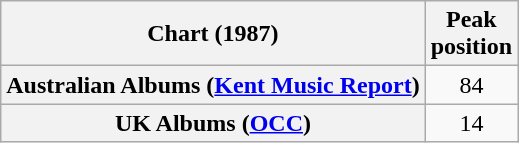<table class="wikitable sortable plainrowheaders">
<tr>
<th>Chart (1987)</th>
<th>Peak<br>position</th>
</tr>
<tr>
<th scope="row">Australian Albums (<a href='#'>Kent Music Report</a>)</th>
<td align="center">84</td>
</tr>
<tr>
<th scope="row">UK Albums (<a href='#'>OCC</a>)</th>
<td align="center">14</td>
</tr>
</table>
